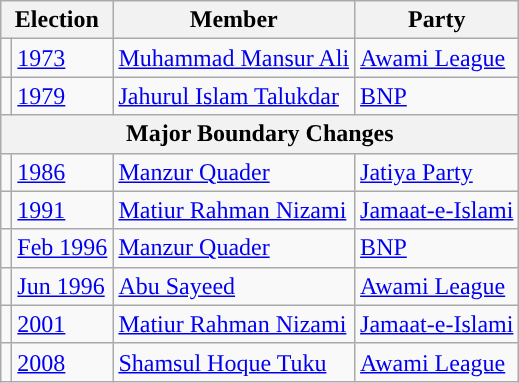<table class="wikitable">
<tr>
<th colspan="2">Election</th>
<th>Member</th>
<th>Party</th>
</tr>
<tr>
<td style="background-color:"></td>
<td><a href='#'>1973</a></td>
<td><a href='#'>Muhammad Mansur Ali</a></td>
<td><a href='#'>Awami League</a></td>
</tr>
<tr>
<td style="background-color:"></td>
<td><a href='#'>1979</a></td>
<td><a href='#'>Jahurul Islam Talukdar</a></td>
<td><a href='#'>BNP</a></td>
</tr>
<tr>
<th colspan="4">Major Boundary Changes</th>
</tr>
<tr>
<td style="background-color:"></td>
<td><a href='#'>1986</a></td>
<td><a href='#'>Manzur Quader</a></td>
<td><a href='#'>Jatiya Party</a></td>
</tr>
<tr>
<td style="background-color:"></td>
<td><a href='#'>1991</a></td>
<td><a href='#'>Matiur Rahman Nizami</a></td>
<td><a href='#'>Jamaat-e-Islami</a></td>
</tr>
<tr>
<td style="background-color:"></td>
<td><a href='#'>Feb 1996</a></td>
<td><a href='#'>Manzur Quader</a></td>
<td><a href='#'>BNP</a></td>
</tr>
<tr>
<td style="background-color:"></td>
<td><a href='#'>Jun 1996</a></td>
<td><a href='#'>Abu Sayeed</a></td>
<td><a href='#'>Awami League</a></td>
</tr>
<tr>
<td style="background-color:"></td>
<td><a href='#'>2001</a></td>
<td><a href='#'>Matiur Rahman Nizami</a></td>
<td><a href='#'>Jamaat-e-Islami</a></td>
</tr>
<tr>
<td style="background-color:"></td>
<td><a href='#'>2008</a></td>
<td><a href='#'>Shamsul Hoque Tuku</a></td>
<td><a href='#'>Awami League</a></td>
</tr>
</table>
